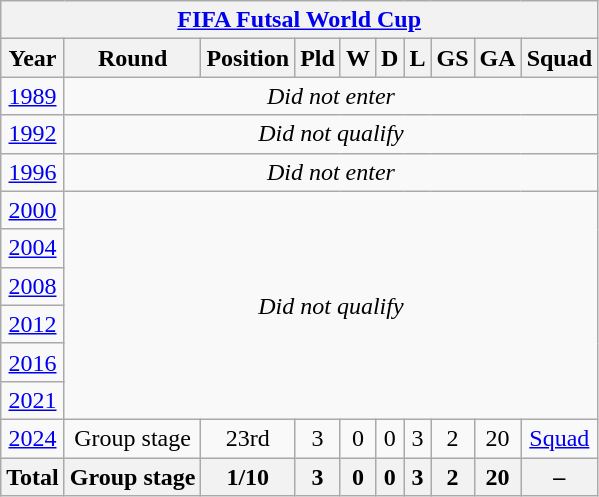<table class="wikitable" style="text-align: center">
<tr>
<th colspan="10"><a href='#'>FIFA Futsal World Cup</a></th>
</tr>
<tr>
<th>Year</th>
<th>Round</th>
<th>Position</th>
<th>Pld</th>
<th>W</th>
<th>D</th>
<th>L</th>
<th>GS</th>
<th>GA</th>
<th>Squad</th>
</tr>
<tr>
<td> <a href='#'>1989</a></td>
<td colspan="9"><em>Did not enter</em></td>
</tr>
<tr>
<td> <a href='#'>1992</a></td>
<td colspan="9"><em>Did not qualify</em></td>
</tr>
<tr>
<td> <a href='#'>1996</a></td>
<td colspan="9"><em>Did not enter</em></td>
</tr>
<tr>
<td> <a href='#'>2000</a></td>
<td colspan="9" rowspan="6"><em>Did not qualify</em></td>
</tr>
<tr>
<td> <a href='#'>2004</a></td>
</tr>
<tr>
<td> <a href='#'>2008</a></td>
</tr>
<tr>
<td> <a href='#'>2012</a></td>
</tr>
<tr>
<td> <a href='#'>2016</a></td>
</tr>
<tr>
<td> <a href='#'>2021</a></td>
</tr>
<tr>
<td> <a href='#'>2024</a></td>
<td>Group stage</td>
<td>23rd</td>
<td>3</td>
<td>0</td>
<td>0</td>
<td>3</td>
<td>2</td>
<td>20</td>
<td><a href='#'>Squad</a></td>
</tr>
<tr>
<th>Total</th>
<th>Group stage</th>
<th>1/10</th>
<th>3</th>
<th>0</th>
<th>0</th>
<th>3</th>
<th>2</th>
<th>20</th>
<th>–</th>
</tr>
</table>
